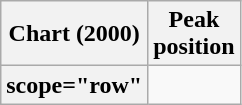<table class="wikitable plainrowheaders">
<tr>
<th scope="col">Chart (2000)</th>
<th scope="col">Peak<br>position</th>
</tr>
<tr>
<th>scope="row"</th>
</tr>
</table>
